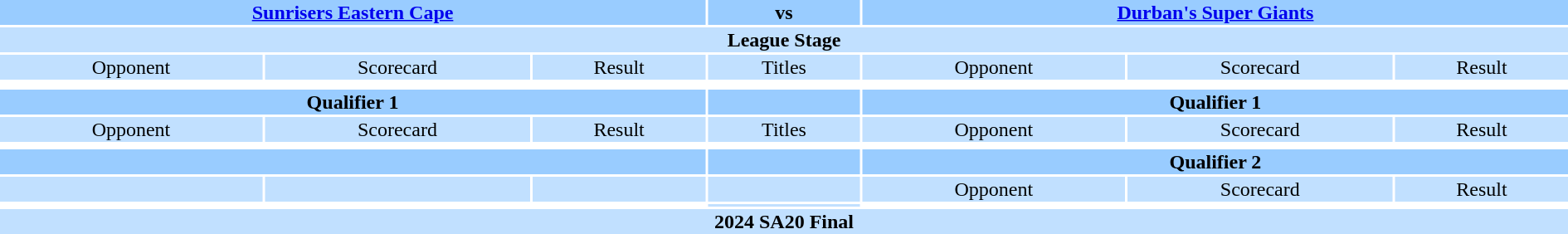<table style="width:100%;text-align:center">
<tr style="vertical-align:top;background:#99CCFF">
<th colspan="3"><a href='#'>Sunrisers Eastern Cape </a></th>
<th>vs</th>
<th colspan="3"><a href='#'>Durban's Super Giants</a></th>
</tr>
<tr style="vertical-align:top;background:#C1E0FF">
<th colspan="7">League Stage</th>
</tr>
<tr style="vertical-align:top;background:#C1E0FF">
<td>Opponent</td>
<td>Scorecard</td>
<td>Result</td>
<td>Titles</td>
<td>Opponent</td>
<td>Scorecard</td>
<td>Result</td>
</tr>
<tr>
<td></td>
</tr>
<tr>
</tr>
<tr style="vertical-align:top;background:#99CCFF">
<th colspan="3">Qualifier 1</th>
<th></th>
<th colspan="3">Qualifier 1</th>
</tr>
<tr style="vertical-align:top;background:#C1E0FF">
<td>Opponent</td>
<td>Scorecard</td>
<td>Result</td>
<td>Titles</td>
<td>Opponent</td>
<td>Scorecard</td>
<td>Result</td>
</tr>
<tr>
<td></td>
</tr>
<tr style="vertical-align:top;background:#99CCFF">
<th colspan="3"></th>
<th></th>
<th colspan="3">Qualifier 2</th>
</tr>
<tr style="vertical-align:top;background:#C1E0FF">
<td></td>
<td></td>
<td></td>
<td></td>
<td>Opponent</td>
<td>Scorecard</td>
<td>Result</td>
</tr>
<tr>
<td style="text-align:left"></td>
<td></td>
<td></td>
<td style="background:#C1E0FF"></td>
<td></td>
<td></td>
<td></td>
</tr>
<tr style="vertical-align:top;background:#C1E0FF">
<th colspan="7">2024 SA20 Final</th>
</tr>
</table>
